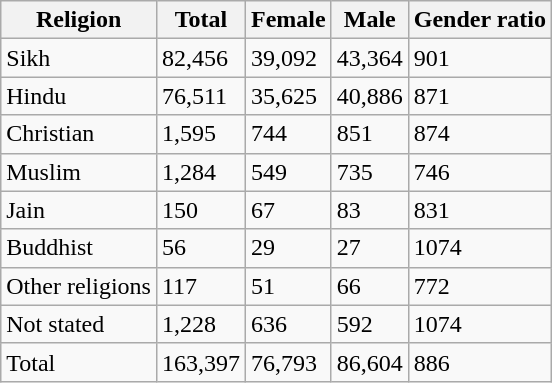<table class="wikitable sortable">
<tr>
<th>Religion</th>
<th>Total</th>
<th>Female</th>
<th>Male</th>
<th>Gender ratio</th>
</tr>
<tr>
<td>Sikh</td>
<td>82,456</td>
<td>39,092</td>
<td>43,364</td>
<td>901</td>
</tr>
<tr>
<td>Hindu</td>
<td>76,511</td>
<td>35,625</td>
<td>40,886</td>
<td>871</td>
</tr>
<tr>
<td>Christian</td>
<td>1,595</td>
<td>744</td>
<td>851</td>
<td>874</td>
</tr>
<tr>
<td>Muslim</td>
<td>1,284</td>
<td>549</td>
<td>735</td>
<td>746</td>
</tr>
<tr>
<td>Jain</td>
<td>150</td>
<td>67</td>
<td>83</td>
<td>831</td>
</tr>
<tr>
<td>Buddhist</td>
<td>56</td>
<td>29</td>
<td>27</td>
<td>1074</td>
</tr>
<tr>
<td>Other religions</td>
<td>117</td>
<td>51</td>
<td>66</td>
<td>772</td>
</tr>
<tr>
<td>Not stated</td>
<td>1,228</td>
<td>636</td>
<td>592</td>
<td>1074</td>
</tr>
<tr>
<td>Total</td>
<td>163,397</td>
<td>76,793</td>
<td>86,604</td>
<td>886</td>
</tr>
</table>
